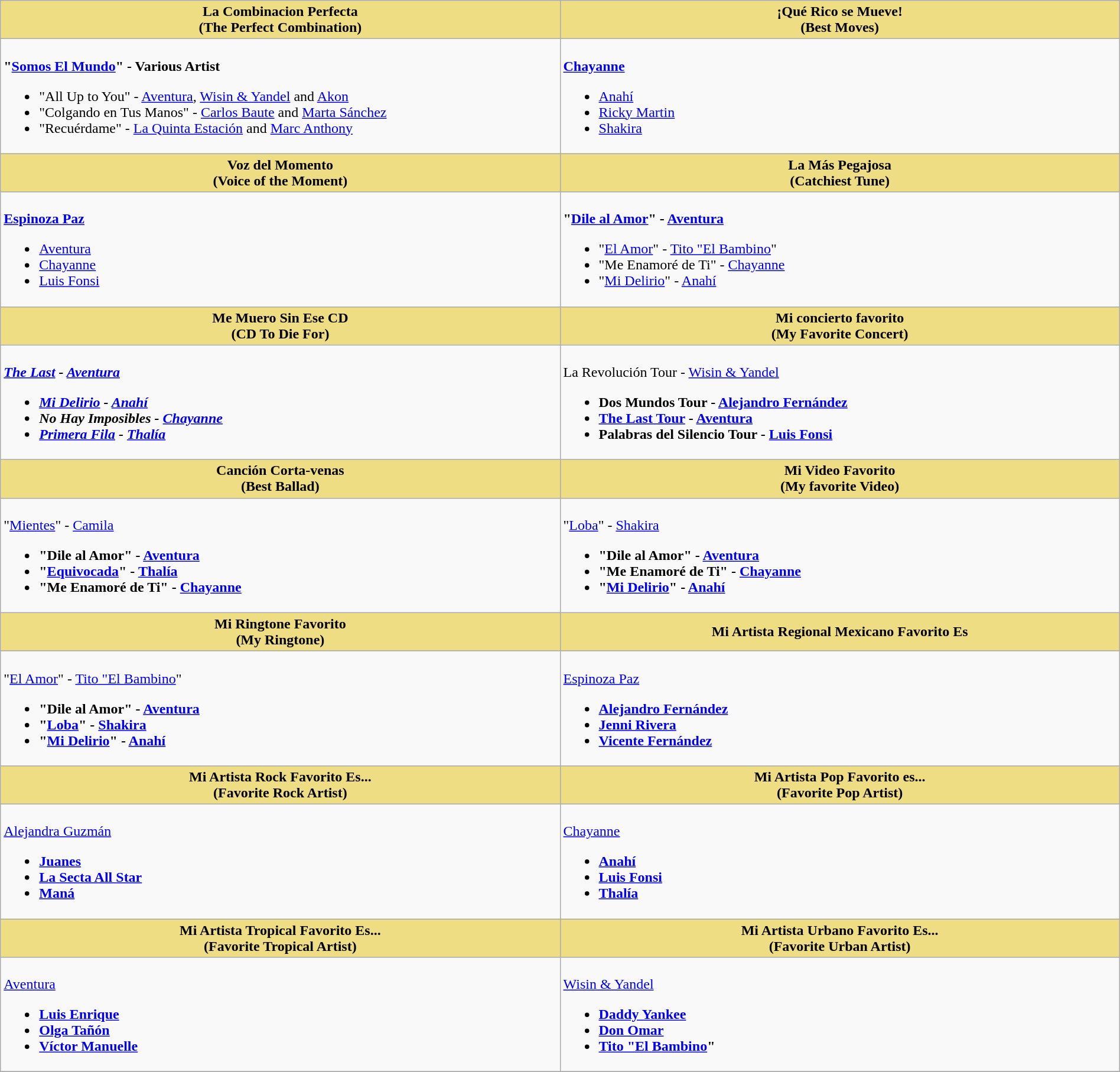<table class="wikitable" style="width:100%">
<tr>
<th style="background:#EEDD82; width:50%">La Combinacion Perfecta<br>(The Perfect Combination)</th>
<th style="background:#EEDD82; width:50%">¡Qué Rico se Mueve! <br>(Best Moves)</th>
</tr>
<tr>
<td valign="top"><br><strong>"<a href='#'>Somos El Mundo</a>" - Various Artist</strong><ul><li>"All Up to You" - <a href='#'>Aventura</a>, <a href='#'>Wisin & Yandel</a> and <a href='#'>Akon</a></li><li>"Colgando en Tus Manos" - <a href='#'>Carlos Baute</a> and <a href='#'>Marta Sánchez</a></li><li>"Recuérdame" - <a href='#'>La Quinta Estación</a> and <a href='#'>Marc Anthony</a></li></ul></td>
<td valign="top"><br><strong><a href='#'>Chayanne</a></strong><ul><li><a href='#'>Anahí</a></li><li><a href='#'>Ricky Martin</a></li><li><a href='#'>Shakira</a></li></ul></td>
</tr>
<tr>
<th style="background:#EEDD82; width:50%">Voz del Momento<br>(Voice of the Moment)</th>
<th style="background:#EEDD82; width:50%">La Más Pegajosa<br>(Catchiest Tune)</th>
</tr>
<tr ]>
<td valign="top"><br><strong><a href='#'>Espinoza Paz</a></strong><ul><li><a href='#'>Aventura</a></li><li><a href='#'>Chayanne</a></li><li><a href='#'>Luis Fonsi</a></li></ul></td>
<td valign="top"><br><strong>"<a href='#'>Dile al Amor</a>" - <a href='#'>Aventura</a></strong><ul><li>"<a href='#'>El Amor</a>" - <a href='#'>Tito "El Bambino</a>"</li><li>"Me Enamoré de Ti" - <a href='#'>Chayanne</a></li><li>"<a href='#'>Mi Delirio</a>" - <a href='#'>Anahí</a></li></ul></td>
</tr>
<tr>
<th style="background:#EEDD82; width:50%">Me Muero Sin Ese CD <br>(CD To Die For)</th>
<th style="background:#EEDD82; width:50%">Mi concierto favorito <br>(My Favorite Concert)</th>
</tr>
<tr>
<td valign="top"><br><strong><em><a href='#'>The Last</a><em> - <a href='#'>Aventura</a><strong><ul><li></em><a href='#'>Mi Delirio</a><em> - <a href='#'>Anahí</a></li><li></em>No Hay Imposibles<em> - <a href='#'>Chayanne</a></li><li></em><a href='#'>Primera Fila</a><em> - <a href='#'>Thalía</a></li></ul></td>
<td valign="top"><br></strong>La Revolución Tour - <a href='#'>Wisin & Yandel</a><strong><ul><li>Dos Mundos Tour - <a href='#'>Alejandro Fernández</a></li><li><a href='#'>The Last Tour</a> - <a href='#'>Aventura</a></li><li>Palabras del Silencio Tour - <a href='#'>Luis Fonsi</a></li></ul></td>
</tr>
<tr>
<th style="background:#EEDD82; width:50%">Canción Corta-venas <br>(Best Ballad)</th>
<th style="background:#EEDD82; width:50%">Mi Video Favorito <br>(My favorite Video)</th>
</tr>
<tr>
<td valign="top"><br></strong>"<a href='#'>Mientes</a>" - <a href='#'>Camila</a><strong><ul><li>"Dile al Amor" - <a href='#'>Aventura</a></li><li>"<a href='#'>Equivocada</a>" - <a href='#'>Thalía</a></li><li>"Me Enamoré de Ti" - <a href='#'>Chayanne</a></li></ul></td>
<td valign="top"><br></strong>"<a href='#'>Loba</a>" - <a href='#'>Shakira</a><strong><ul><li>"Dile al Amor" - <a href='#'>Aventura</a></li><li>"Me Enamoré de Ti" - <a href='#'>Chayanne</a></li><li>"<a href='#'>Mi Delirio</a>" - <a href='#'>Anahí</a></li></ul></td>
</tr>
<tr>
<th style="background:#EEDD82; width:50%">Mi Ringtone Favorito<br>(My Ringtone)</th>
<th style="background:#EEDD82; width:50%">Mi Artista Regional Mexicano Favorito Es</th>
</tr>
<tr>
<td valign="top"><br></strong>"<a href='#'>El Amor</a>" - <a href='#'>Tito "El Bambino</a>"<strong><ul><li>"Dile al Amor" - <a href='#'>Aventura</a></li><li>"<a href='#'>Loba</a>" - <a href='#'>Shakira</a></li><li>"<a href='#'>Mi Delirio</a>" - <a href='#'>Anahí</a></li></ul></td>
<td valign="top"><br></strong><a href='#'>Espinoza Paz</a><strong><ul><li><a href='#'>Alejandro Fernández</a></li><li><a href='#'>Jenni Rivera</a></li><li><a href='#'>Vicente Fernández</a></li></ul></td>
</tr>
<tr>
<th style="background:#EEDD82; width:50%">Mi Artista Rock Favorito Es... <br>(Favorite Rock Artist)</th>
<th style="background:#EEDD82; width:50%">Mi Artista Pop Favorito es...<br>(Favorite Pop Artist)</th>
</tr>
<tr>
<td valign="top"><br></strong><a href='#'>Alejandra Guzmán</a><strong><ul><li><a href='#'>Juanes</a></li><li><a href='#'>La Secta All Star</a></li><li><a href='#'>Maná</a></li></ul></td>
<td valign="top"><br></strong><a href='#'>Chayanne</a><strong><ul><li><a href='#'>Anahí</a></li><li><a href='#'>Luis Fonsi</a></li><li><a href='#'>Thalía</a></li></ul></td>
</tr>
<tr>
<th style="background:#EEDD82; width:50%">Mi Artista Tropical Favorito Es...<br>(Favorite Tropical Artist)</th>
<th style="background:#EEDD82; width:50%">Mi Artista Urbano Favorito Es...<br>(Favorite Urban Artist)</th>
</tr>
<tr>
<td valign="top"><br></strong><a href='#'>Aventura</a><strong><ul><li><a href='#'>Luis Enrique</a></li><li><a href='#'>Olga Tañón</a></li><li><a href='#'>Víctor Manuelle</a></li></ul></td>
<td valign="top"><br></strong><a href='#'>Wisin & Yandel</a><strong><ul><li><a href='#'>Daddy Yankee</a></li><li><a href='#'>Don Omar</a></li><li><a href='#'>Tito "El Bambino</a>"</li></ul></td>
</tr>
<tr>
</tr>
</table>
